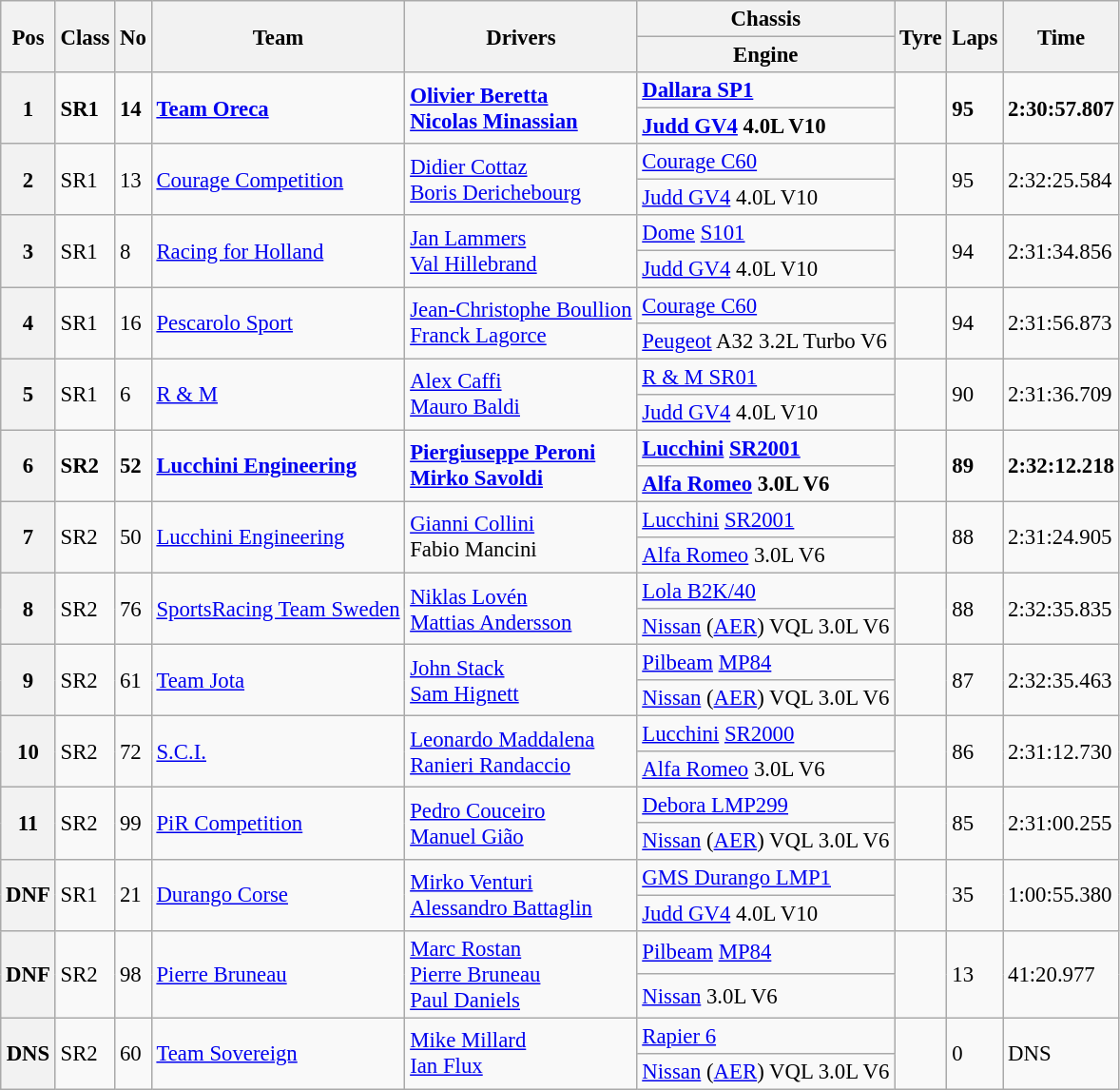<table class="wikitable" style="font-size:95%;">
<tr>
<th rowspan="2">Pos</th>
<th rowspan="2">Class</th>
<th rowspan="2">No</th>
<th rowspan="2">Team</th>
<th rowspan="2">Drivers</th>
<th>Chassis</th>
<th rowspan="2">Tyre</th>
<th rowspan="2">Laps</th>
<th rowspan="2">Time</th>
</tr>
<tr>
<th>Engine</th>
</tr>
<tr style="font-weight:bold">
<th rowspan="2">1</th>
<td rowspan="2">SR1</td>
<td rowspan="2">14</td>
<td rowspan="2"> <a href='#'>Team Oreca</a></td>
<td rowspan="2"> <a href='#'>Olivier Beretta</a><br> <a href='#'>Nicolas Minassian</a></td>
<td><a href='#'>Dallara SP1</a></td>
<td rowspan="2"></td>
<td rowspan="2">95</td>
<td rowspan="2">2:30:57.807</td>
</tr>
<tr style="font-weight:bold">
<td><a href='#'>Judd GV4</a> 4.0L V10</td>
</tr>
<tr>
<th rowspan="2">2</th>
<td rowspan="2">SR1</td>
<td rowspan="2">13</td>
<td rowspan="2"> <a href='#'>Courage Competition</a></td>
<td rowspan="2"> <a href='#'>Didier Cottaz</a><br> <a href='#'>Boris Derichebourg</a></td>
<td><a href='#'>Courage C60</a></td>
<td rowspan="2"></td>
<td rowspan="2">95</td>
<td rowspan="2">2:32:25.584</td>
</tr>
<tr>
<td><a href='#'>Judd GV4</a> 4.0L V10</td>
</tr>
<tr>
<th rowspan="2">3</th>
<td rowspan="2">SR1</td>
<td rowspan="2">8</td>
<td rowspan="2"> <a href='#'>Racing for Holland</a></td>
<td rowspan="2"> <a href='#'>Jan Lammers</a><br> <a href='#'>Val Hillebrand</a></td>
<td><a href='#'>Dome</a> <a href='#'>S101</a></td>
<td rowspan="2"></td>
<td rowspan="2">94</td>
<td rowspan="2">2:31:34.856</td>
</tr>
<tr>
<td><a href='#'>Judd GV4</a> 4.0L V10</td>
</tr>
<tr>
<th rowspan="2">4</th>
<td rowspan="2">SR1</td>
<td rowspan="2">16</td>
<td rowspan="2"> <a href='#'>Pescarolo Sport</a></td>
<td rowspan="2"> <a href='#'>Jean-Christophe Boullion</a><br> <a href='#'>Franck Lagorce</a></td>
<td><a href='#'>Courage C60</a></td>
<td rowspan="2"></td>
<td rowspan="2">94</td>
<td rowspan="2">2:31:56.873</td>
</tr>
<tr>
<td><a href='#'>Peugeot</a> A32 3.2L Turbo V6</td>
</tr>
<tr>
<th rowspan="2">5</th>
<td rowspan="2">SR1</td>
<td rowspan="2">6</td>
<td rowspan="2"> <a href='#'>R & M</a></td>
<td rowspan="2"> <a href='#'>Alex Caffi</a><br> <a href='#'>Mauro Baldi</a></td>
<td><a href='#'>R & M SR01</a></td>
<td rowspan="2"></td>
<td rowspan="2">90</td>
<td rowspan="2">2:31:36.709</td>
</tr>
<tr>
<td><a href='#'>Judd GV4</a> 4.0L V10</td>
</tr>
<tr style="font-weight:bold">
<th rowspan="2">6</th>
<td rowspan="2">SR2</td>
<td rowspan="2">52</td>
<td rowspan="2"> <a href='#'>Lucchini Engineering</a></td>
<td rowspan="2"> <a href='#'>Piergiuseppe Peroni</a><br> <a href='#'>Mirko Savoldi</a></td>
<td><a href='#'>Lucchini</a> <a href='#'>SR2001</a></td>
<td rowspan="2"></td>
<td rowspan="2">89</td>
<td rowspan="2">2:32:12.218</td>
</tr>
<tr style="font-weight:bold">
<td><a href='#'>Alfa Romeo</a> 3.0L V6</td>
</tr>
<tr>
<th rowspan="2">7</th>
<td rowspan="2">SR2</td>
<td rowspan="2">50</td>
<td rowspan="2"> <a href='#'>Lucchini Engineering</a></td>
<td rowspan="2"> <a href='#'>Gianni Collini</a><br> Fabio Mancini</td>
<td><a href='#'>Lucchini</a> <a href='#'>SR2001</a></td>
<td rowspan="2"></td>
<td rowspan="2">88</td>
<td rowspan="2">2:31:24.905</td>
</tr>
<tr>
<td><a href='#'>Alfa Romeo</a> 3.0L V6</td>
</tr>
<tr>
<th rowspan="2">8</th>
<td rowspan="2">SR2</td>
<td rowspan="2">76</td>
<td rowspan="2"> <a href='#'>SportsRacing Team Sweden</a></td>
<td rowspan="2"> <a href='#'>Niklas Lovén</a><br> <a href='#'>Mattias Andersson</a></td>
<td><a href='#'>Lola B2K/40</a></td>
<td rowspan="2"></td>
<td rowspan="2">88</td>
<td rowspan="2">2:32:35.835</td>
</tr>
<tr>
<td><a href='#'>Nissan</a> (<a href='#'>AER</a>) VQL 3.0L V6</td>
</tr>
<tr>
<th rowspan="2">9</th>
<td rowspan="2">SR2</td>
<td rowspan="2">61</td>
<td rowspan="2"> <a href='#'>Team Jota</a></td>
<td rowspan="2"> <a href='#'>John Stack</a><br> <a href='#'>Sam Hignett</a></td>
<td><a href='#'>Pilbeam</a> <a href='#'>MP84</a></td>
<td rowspan="2"></td>
<td rowspan="2">87</td>
<td rowspan="2">2:32:35.463</td>
</tr>
<tr>
<td><a href='#'>Nissan</a> (<a href='#'>AER</a>) VQL 3.0L V6</td>
</tr>
<tr>
<th rowspan="2">10</th>
<td rowspan="2">SR2</td>
<td rowspan="2">72</td>
<td rowspan="2"> <a href='#'>S.C.I.</a></td>
<td rowspan="2"> <a href='#'>Leonardo Maddalena</a><br> <a href='#'>Ranieri Randaccio</a></td>
<td><a href='#'>Lucchini</a> <a href='#'>SR2000</a></td>
<td rowspan="2"></td>
<td rowspan="2">86</td>
<td rowspan="2">2:31:12.730</td>
</tr>
<tr>
<td><a href='#'>Alfa Romeo</a> 3.0L V6</td>
</tr>
<tr>
<th rowspan="2">11</th>
<td rowspan="2">SR2</td>
<td rowspan="2">99</td>
<td rowspan="2"> <a href='#'>PiR Competition</a></td>
<td rowspan="2"> <a href='#'>Pedro Couceiro</a><br> <a href='#'>Manuel Gião</a></td>
<td><a href='#'>Debora LMP299</a></td>
<td rowspan="2"></td>
<td rowspan="2">85</td>
<td rowspan="2">2:31:00.255</td>
</tr>
<tr>
<td><a href='#'>Nissan</a> (<a href='#'>AER</a>) VQL 3.0L V6</td>
</tr>
<tr>
<th rowspan="2">DNF</th>
<td rowspan="2">SR1</td>
<td rowspan="2">21</td>
<td rowspan="2"> <a href='#'>Durango Corse</a></td>
<td rowspan="2"> <a href='#'>Mirko Venturi</a><br> <a href='#'>Alessandro Battaglin</a></td>
<td><a href='#'>GMS Durango LMP1</a></td>
<td rowspan="2"></td>
<td rowspan="2">35</td>
<td rowspan="2">1:00:55.380</td>
</tr>
<tr>
<td><a href='#'>Judd GV4</a> 4.0L V10</td>
</tr>
<tr>
<th rowspan="2">DNF</th>
<td rowspan="2">SR2</td>
<td rowspan="2">98</td>
<td rowspan="2"> <a href='#'>Pierre Bruneau</a></td>
<td rowspan="2"> <a href='#'>Marc Rostan</a><br> <a href='#'>Pierre Bruneau</a><br> <a href='#'>Paul Daniels</a></td>
<td><a href='#'>Pilbeam</a> <a href='#'>MP84</a></td>
<td rowspan="2"></td>
<td rowspan="2">13</td>
<td rowspan="2">41:20.977</td>
</tr>
<tr>
<td><a href='#'>Nissan</a>  3.0L V6</td>
</tr>
<tr>
<th rowspan="2">DNS</th>
<td rowspan="2">SR2</td>
<td rowspan="2">60</td>
<td rowspan="2"> <a href='#'>Team Sovereign</a></td>
<td rowspan="2"> <a href='#'>Mike Millard</a><br> <a href='#'>Ian Flux</a></td>
<td><a href='#'>Rapier 6</a></td>
<td rowspan="2"></td>
<td rowspan="2">0</td>
<td rowspan="2">DNS</td>
</tr>
<tr>
<td><a href='#'>Nissan</a> (<a href='#'>AER</a>) VQL 3.0L V6</td>
</tr>
</table>
